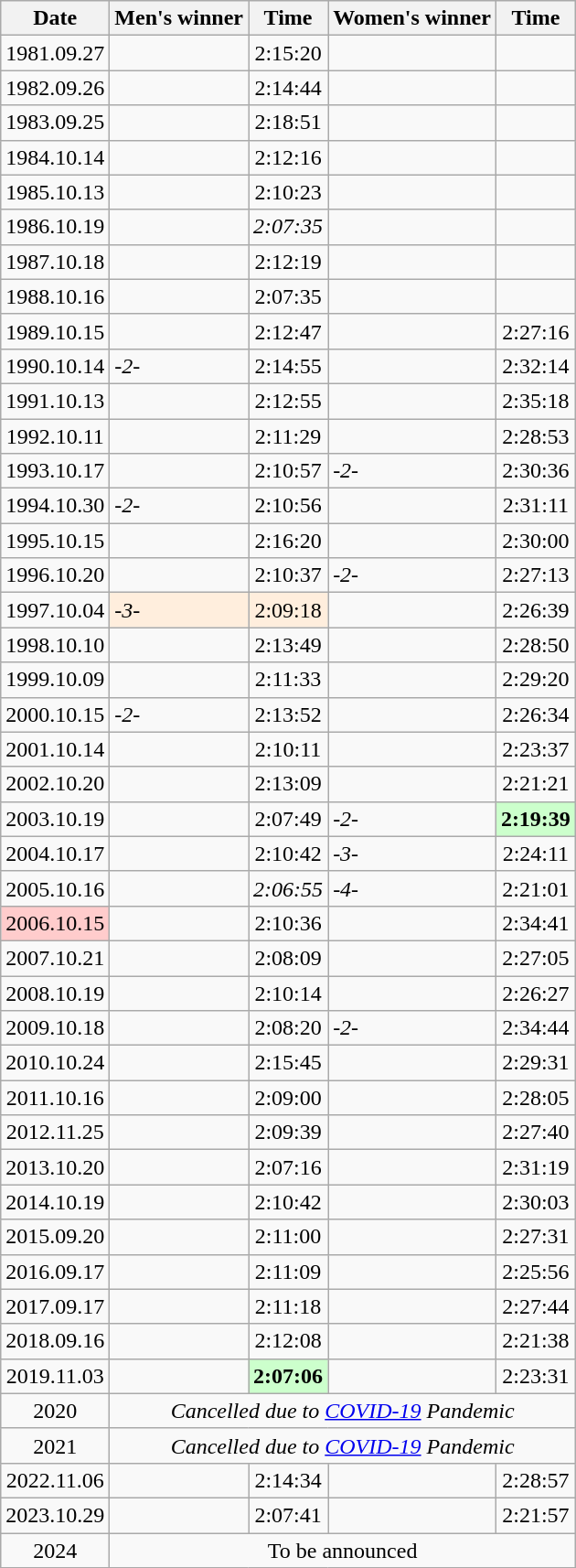<table class="wikitable sortable" style=" text-align:center;">
<tr>
<th>Date</th>
<th>Men's winner</th>
<th>Time</th>
<th>Women's winner</th>
<th>Time</th>
</tr>
<tr>
<td>1981.09.27</td>
<td align="left"></td>
<td>2:15:20</td>
<td></td>
<td></td>
</tr>
<tr>
<td>1982.09.26</td>
<td align="left"></td>
<td>2:14:44</td>
<td></td>
<td></td>
</tr>
<tr>
<td>1983.09.25</td>
<td align="left"></td>
<td>2:18:51</td>
<td></td>
<td></td>
</tr>
<tr>
<td>1984.10.14</td>
<td align="left"></td>
<td>2:12:16</td>
<td></td>
<td></td>
</tr>
<tr>
<td>1985.10.13</td>
<td align="left"></td>
<td>2:10:23</td>
<td></td>
<td></td>
</tr>
<tr>
<td>1986.10.19</td>
<td align="left"></td>
<td><em>2:07:35</em></td>
<td></td>
<td></td>
</tr>
<tr>
<td>1987.10.18</td>
<td align="left"></td>
<td>2:12:19</td>
<td></td>
<td></td>
</tr>
<tr>
<td>1988.10.16</td>
<td align="left"></td>
<td>2:07:35</td>
<td></td>
<td></td>
</tr>
<tr>
<td>1989.10.15</td>
<td align="left"></td>
<td>2:12:47</td>
<td align="left"></td>
<td>2:27:16</td>
</tr>
<tr>
<td>1990.10.14</td>
<td align="left"> <em>-2-</em></td>
<td>2:14:55</td>
<td align="left"></td>
<td>2:32:14</td>
</tr>
<tr>
<td>1991.10.13</td>
<td align="left"></td>
<td>2:12:55</td>
<td align="left"></td>
<td>2:35:18</td>
</tr>
<tr>
<td>1992.10.11</td>
<td align="left"></td>
<td>2:11:29</td>
<td align="left"></td>
<td>2:28:53</td>
</tr>
<tr>
<td>1993.10.17</td>
<td align="left"></td>
<td>2:10:57</td>
<td align="left"> <em>-2-</em></td>
<td>2:30:36</td>
</tr>
<tr>
<td>1994.10.30</td>
<td align="left"> <em>-2-</em></td>
<td>2:10:56</td>
<td align="left"></td>
<td>2:31:11</td>
</tr>
<tr>
<td>1995.10.15</td>
<td align="left"></td>
<td>2:16:20</td>
<td align="left"></td>
<td>2:30:00</td>
</tr>
<tr>
<td>1996.10.20</td>
<td align="left"></td>
<td>2:10:37</td>
<td align="left"> <em>-2-</em></td>
<td>2:27:13</td>
</tr>
<tr>
<td>1997.10.04</td>
<td align="left" bgcolor="#FFEEDD"> <em>-3-</em></td>
<td bgcolor="#FFEEDD">2:09:18</td>
<td align="left"></td>
<td>2:26:39</td>
</tr>
<tr>
<td>1998.10.10</td>
<td align="left"></td>
<td>2:13:49</td>
<td align="left"></td>
<td>2:28:50</td>
</tr>
<tr>
<td>1999.10.09</td>
<td align="left"></td>
<td>2:11:33</td>
<td align="left"></td>
<td>2:29:20</td>
</tr>
<tr>
<td>2000.10.15</td>
<td align="left"> <em>-2-</em></td>
<td>2:13:52</td>
<td align="left"></td>
<td>2:26:34</td>
</tr>
<tr>
<td>2001.10.14</td>
<td align="left"></td>
<td>2:10:11</td>
<td align="left"></td>
<td>2:23:37</td>
</tr>
<tr>
<td>2002.10.20</td>
<td align="left"></td>
<td>2:13:09</td>
<td align="left"></td>
<td>2:21:21</td>
</tr>
<tr>
<td>2003.10.19</td>
<td align="left"></td>
<td>2:07:49</td>
<td align="left"> <em>-2-</em></td>
<td bgcolor="#CCFFCC"><strong>2:19:39</strong></td>
</tr>
<tr>
<td>2004.10.17</td>
<td align="left"></td>
<td>2:10:42</td>
<td align="left"> <em>-3-</em></td>
<td>2:24:11</td>
</tr>
<tr>
<td>2005.10.16</td>
<td align="left"></td>
<td><em>2:06:55</em></td>
<td align="left"> <em>-4-</em></td>
<td>2:21:01</td>
</tr>
<tr>
<td bgcolor="#FFCCCC">2006.10.15</td>
<td align="left"></td>
<td>2:10:36</td>
<td align="left"></td>
<td>2:34:41</td>
</tr>
<tr>
<td>2007.10.21</td>
<td align="left"></td>
<td>2:08:09</td>
<td align="left"></td>
<td>2:27:05</td>
</tr>
<tr>
<td>2008.10.19</td>
<td align="left"></td>
<td>2:10:14</td>
<td align="left"></td>
<td>2:26:27</td>
</tr>
<tr>
<td>2009.10.18</td>
<td align="left"></td>
<td>2:08:20</td>
<td align="left"> <em>-2-</em></td>
<td>2:34:44</td>
</tr>
<tr>
<td>2010.10.24</td>
<td align="left"></td>
<td>2:15:45</td>
<td align="left"></td>
<td>2:29:31</td>
</tr>
<tr>
<td>2011.10.16</td>
<td align="left"></td>
<td>2:09:00</td>
<td align="left"></td>
<td>2:28:05</td>
</tr>
<tr>
<td>2012.11.25</td>
<td align="left"></td>
<td>2:09:39</td>
<td align="left"></td>
<td>2:27:40</td>
</tr>
<tr>
<td>2013.10.20</td>
<td align="left"></td>
<td>2:07:16</td>
<td align="left"></td>
<td>2:31:19</td>
</tr>
<tr>
<td>2014.10.19</td>
<td align="left"></td>
<td>2:10:42</td>
<td align="left"></td>
<td>2:30:03</td>
</tr>
<tr>
<td>2015.09.20</td>
<td align="left"></td>
<td>2:11:00</td>
<td align="left"></td>
<td>2:27:31</td>
</tr>
<tr>
<td>2016.09.17</td>
<td align="left"></td>
<td>2:11:09</td>
<td align="left"></td>
<td>2:25:56</td>
</tr>
<tr>
<td>2017.09.17</td>
<td align="left"></td>
<td>2:11:18</td>
<td align="left"></td>
<td>2:27:44</td>
</tr>
<tr>
<td>2018.09.16</td>
<td align="left"></td>
<td>2:12:08</td>
<td align="left"></td>
<td>2:21:38</td>
</tr>
<tr>
<td>2019.11.03</td>
<td align="left"></td>
<td bgcolor="#CCFFCC"><strong>2:07:06</strong></td>
<td align="left"></td>
<td>2:23:31</td>
</tr>
<tr>
<td>2020</td>
<td colspan="4" align="center" data-sort-value=""><em>Cancelled due to <a href='#'>COVID-19</a> Pandemic</em></td>
</tr>
<tr>
<td>2021</td>
<td colspan="4" align="center" data-sort-value=""><em>Cancelled due to <a href='#'>COVID-19</a> Pandemic</em></td>
</tr>
<tr>
<td>2022.11.06</td>
<td align="left"></td>
<td>2:14:34</td>
<td align="left"></td>
<td>2:28:57</td>
</tr>
<tr>
<td>2023.10.29</td>
<td align="left"></td>
<td>2:07:41</td>
<td align="left"></td>
<td>2:21:57</td>
</tr>
<tr>
<td>2024</td>
<td colspan="4" align="center" data-sort-value="">To be announced</td>
</tr>
</table>
